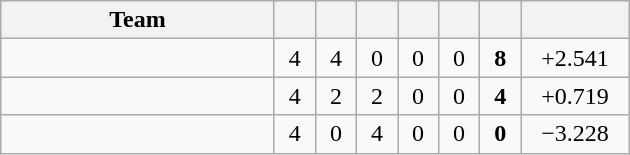<table class="wikitable" style="text-align:center">
<tr>
<th style="width:175px;">Team</th>
<th style="width:20px;"></th>
<th style="width:20px;"></th>
<th style="width:20px;"></th>
<th style="width:20px;"></th>
<th style="width:20px;"></th>
<th style="width:20px;"></th>
<th style="width:65px;"></th>
</tr>
<tr>
<td style="text-align:left"></td>
<td>4</td>
<td>4</td>
<td>0</td>
<td>0</td>
<td>0</td>
<td><strong>8</strong></td>
<td>+2.541</td>
</tr>
<tr>
<td style="text-align:left"></td>
<td>4</td>
<td>2</td>
<td>2</td>
<td>0</td>
<td>0</td>
<td><strong>4</strong></td>
<td>+0.719</td>
</tr>
<tr>
<td style="text-align:left"></td>
<td>4</td>
<td>0</td>
<td>4</td>
<td>0</td>
<td>0</td>
<td><strong>0</strong></td>
<td>−3.228</td>
</tr>
</table>
